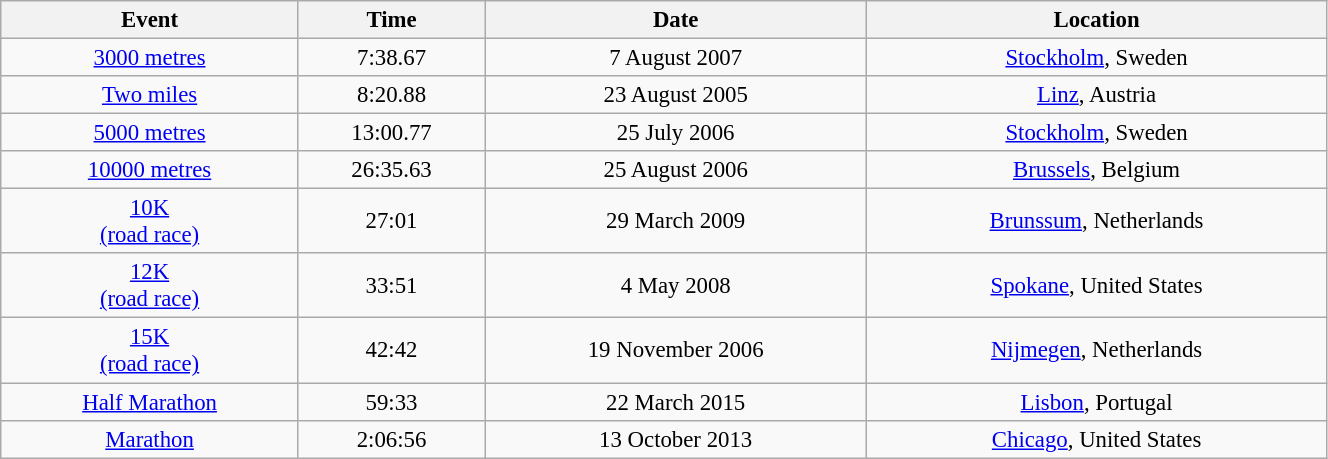<table class="wikitable" style=" text-align:center; font-size:95%;" width="70%">
<tr>
<th>Event</th>
<th>Time</th>
<th>Date</th>
<th>Location</th>
</tr>
<tr>
<td><a href='#'>3000 metres</a></td>
<td>7:38.67</td>
<td>7 August 2007</td>
<td><a href='#'>Stockholm</a>, Sweden</td>
</tr>
<tr>
<td><a href='#'>Two miles</a></td>
<td>8:20.88</td>
<td>23 August 2005</td>
<td><a href='#'>Linz</a>, Austria</td>
</tr>
<tr>
<td><a href='#'>5000 metres</a></td>
<td>13:00.77</td>
<td>25 July 2006</td>
<td><a href='#'>Stockholm</a>, Sweden</td>
</tr>
<tr>
<td><a href='#'>10000 metres</a></td>
<td>26:35.63</td>
<td>25 August 2006</td>
<td><a href='#'>Brussels</a>, Belgium</td>
</tr>
<tr>
<td><a href='#'>10K<br>(road race)</a></td>
<td>27:01</td>
<td>29 March 2009</td>
<td><a href='#'>Brunssum</a>, Netherlands</td>
</tr>
<tr>
<td><a href='#'>12K<br>(road race)</a></td>
<td>33:51</td>
<td>4 May 2008</td>
<td><a href='#'>Spokane</a>, United States</td>
</tr>
<tr>
<td><a href='#'>15K<br>(road race)</a></td>
<td>42:42</td>
<td>19 November 2006</td>
<td><a href='#'>Nijmegen</a>, Netherlands</td>
</tr>
<tr>
<td><a href='#'>Half Marathon</a></td>
<td>59:33</td>
<td>22 March 2015</td>
<td><a href='#'>Lisbon</a>, Portugal</td>
</tr>
<tr>
<td><a href='#'>Marathon</a></td>
<td>2:06:56</td>
<td>13 October 2013</td>
<td><a href='#'>Chicago</a>, United States</td>
</tr>
</table>
